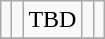<table class="wikitable" style="text-align:center">
<tr>
<td></td>
<td></td>
<td>TBD</td>
<td></td>
<td></td>
</tr>
<tr>
</tr>
</table>
